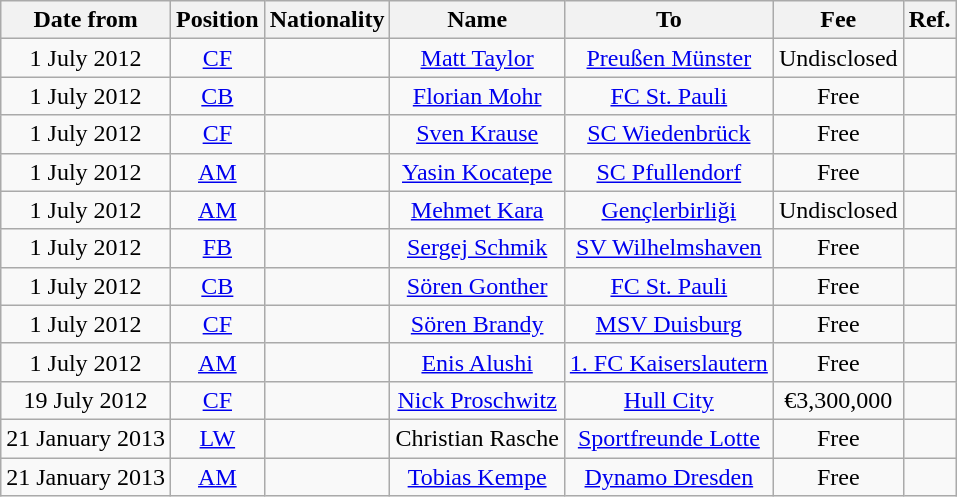<table class="wikitable" style="text-align:center;">
<tr>
<th>Date from</th>
<th>Position</th>
<th>Nationality</th>
<th>Name</th>
<th>To</th>
<th>Fee</th>
<th width:25px;">Ref.</th>
</tr>
<tr>
<td>1 July 2012</td>
<td><a href='#'>CF</a></td>
<td></td>
<td><a href='#'>Matt Taylor</a></td>
<td><a href='#'>Preußen Münster</a></td>
<td>Undisclosed</td>
<td></td>
</tr>
<tr>
<td>1 July 2012</td>
<td><a href='#'>CB</a></td>
<td></td>
<td><a href='#'>Florian Mohr</a></td>
<td><a href='#'>FC St. Pauli</a></td>
<td>Free</td>
<td></td>
</tr>
<tr>
<td>1 July 2012</td>
<td><a href='#'>CF</a></td>
<td></td>
<td><a href='#'>Sven Krause</a></td>
<td><a href='#'>SC Wiedenbrück</a></td>
<td>Free</td>
<td></td>
</tr>
<tr>
<td>1 July 2012</td>
<td><a href='#'>AM</a></td>
<td></td>
<td><a href='#'>Yasin Kocatepe</a></td>
<td><a href='#'>SC Pfullendorf</a></td>
<td>Free</td>
<td></td>
</tr>
<tr>
<td>1 July 2012</td>
<td><a href='#'>AM</a></td>
<td></td>
<td><a href='#'>Mehmet Kara</a></td>
<td><a href='#'>Gençlerbirliği</a></td>
<td>Undisclosed</td>
<td></td>
</tr>
<tr>
<td>1 July 2012</td>
<td><a href='#'>FB</a></td>
<td></td>
<td><a href='#'>Sergej Schmik</a></td>
<td><a href='#'>SV Wilhelmshaven</a></td>
<td>Free</td>
<td></td>
</tr>
<tr>
<td>1 July 2012</td>
<td><a href='#'>CB</a></td>
<td></td>
<td><a href='#'>Sören Gonther</a></td>
<td><a href='#'>FC St. Pauli</a></td>
<td>Free</td>
<td></td>
</tr>
<tr>
<td>1 July 2012</td>
<td><a href='#'>CF</a></td>
<td></td>
<td><a href='#'>Sören Brandy</a></td>
<td><a href='#'>MSV Duisburg</a></td>
<td>Free</td>
<td></td>
</tr>
<tr>
<td>1 July 2012</td>
<td><a href='#'>AM</a></td>
<td></td>
<td><a href='#'>Enis Alushi</a></td>
<td><a href='#'>1. FC Kaiserslautern</a></td>
<td>Free</td>
<td></td>
</tr>
<tr>
<td>19 July 2012</td>
<td><a href='#'>CF</a></td>
<td></td>
<td><a href='#'>Nick Proschwitz</a></td>
<td> <a href='#'>Hull City</a></td>
<td>€3,300,000</td>
<td></td>
</tr>
<tr>
<td>21 January 2013</td>
<td><a href='#'>LW</a></td>
<td></td>
<td>Christian Rasche</td>
<td><a href='#'>Sportfreunde Lotte</a></td>
<td>Free</td>
<td></td>
</tr>
<tr>
<td>21 January 2013</td>
<td><a href='#'>AM</a></td>
<td></td>
<td><a href='#'>Tobias Kempe</a></td>
<td><a href='#'>Dynamo Dresden</a></td>
<td>Free</td>
<td></td>
</tr>
</table>
